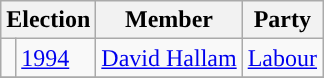<table class="wikitable">
<tr>
<th colspan="2">Election</th>
<th>Member</th>
<th>Party</th>
</tr>
<tr>
<td style="background-color: "></td>
<td><a href='#'>1994</a></td>
<td><a href='#'>David Hallam</a></td>
<td><a href='#'>Labour</a></td>
</tr>
<tr>
</tr>
</table>
